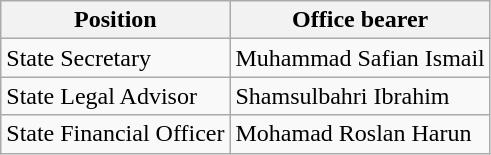<table class="wikitable">
<tr>
<th>Position</th>
<th>Office bearer</th>
</tr>
<tr>
<td>State Secretary</td>
<td>Muhammad Safian Ismail</td>
</tr>
<tr>
<td>State Legal Advisor</td>
<td>Shamsulbahri Ibrahim</td>
</tr>
<tr>
<td>State Financial Officer</td>
<td>Mohamad Roslan Harun</td>
</tr>
</table>
